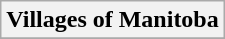<table class="wikitable sortable collapsible collapsed">
<tr>
<th colspan=6><strong>Villages of Manitoba</strong></th>
</tr>
<tr>
</tr>
</table>
